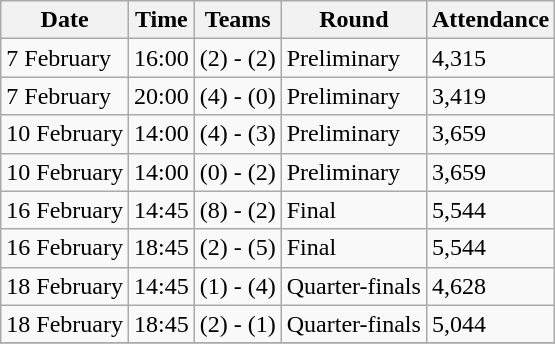<table class="wikitable">
<tr>
<th scope="col">Date</th>
<th scope="col">Time</th>
<th scope="col">Teams</th>
<th scope="col">Round</th>
<th scope="col">Attendance</th>
</tr>
<tr>
<td>7 February</td>
<td>16:00</td>
<td> (2) - (2)</td>
<td>Preliminary</td>
<td>4,315</td>
</tr>
<tr>
<td>7 February</td>
<td>20:00</td>
<td><strong></strong> (4) -  (0)</td>
<td>Preliminary</td>
<td>3,419</td>
</tr>
<tr>
<td>10 February</td>
<td>14:00</td>
<td><strong></strong> (4) - (3)</td>
<td>Preliminary</td>
<td>3,659</td>
</tr>
<tr>
<td>10 February</td>
<td>14:00</td>
<td> (0) - <strong></strong> (2)</td>
<td>Preliminary</td>
<td>3,659</td>
</tr>
<tr>
<td>16 February</td>
<td>14:45</td>
<td><strong></strong> (8) -  (2)</td>
<td>Final</td>
<td>5,544</td>
</tr>
<tr>
<td>16 February</td>
<td>18:45</td>
<td> (2) - <strong></strong> (5)</td>
<td>Final</td>
<td>5,544</td>
</tr>
<tr>
<td>18 February</td>
<td>14:45</td>
<td> (1) - <strong></strong> (4)</td>
<td>Quarter-finals</td>
<td>4,628</td>
</tr>
<tr>
<td>18 February</td>
<td>18:45</td>
<td><strong></strong> (2) -  (1)</td>
<td>Quarter-finals</td>
<td>5,044</td>
</tr>
<tr>
</tr>
</table>
